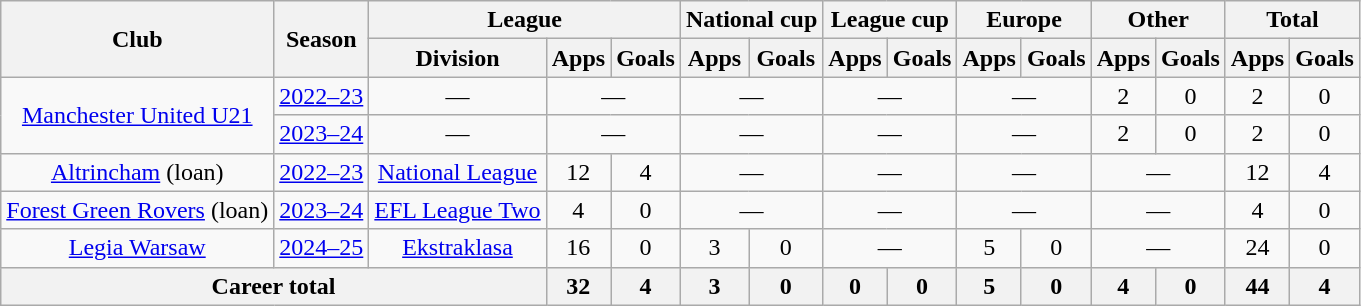<table class=wikitable style=text-align:center>
<tr>
<th rowspan=2>Club</th>
<th rowspan=2>Season</th>
<th colspan=3>League</th>
<th colspan=2>National cup</th>
<th colspan=2>League cup</th>
<th colspan=2>Europe</th>
<th colspan=2>Other</th>
<th colspan=2>Total</th>
</tr>
<tr>
<th>Division</th>
<th>Apps</th>
<th>Goals</th>
<th>Apps</th>
<th>Goals</th>
<th>Apps</th>
<th>Goals</th>
<th>Apps</th>
<th>Goals</th>
<th>Apps</th>
<th>Goals</th>
<th>Apps</th>
<th>Goals</th>
</tr>
<tr>
<td rowspan="2"><a href='#'>Manchester United U21</a></td>
<td><a href='#'>2022–23</a></td>
<td>—</td>
<td colspan=2>—</td>
<td colspan=2>—</td>
<td colspan=2>—</td>
<td colspan=2>—</td>
<td>2</td>
<td>0</td>
<td>2</td>
<td>0</td>
</tr>
<tr>
<td><a href='#'>2023–24</a></td>
<td>—</td>
<td colspan=2>—</td>
<td colspan=2>—</td>
<td colspan=2>—</td>
<td colspan=2>—</td>
<td>2</td>
<td>0</td>
<td>2</td>
<td>0</td>
</tr>
<tr>
<td><a href='#'>Altrincham</a> (loan)</td>
<td><a href='#'>2022–23</a></td>
<td><a href='#'>National League</a></td>
<td>12</td>
<td>4</td>
<td colspan=2>—</td>
<td colspan=2>—</td>
<td colspan=2>—</td>
<td colspan=2>—</td>
<td>12</td>
<td>4</td>
</tr>
<tr>
<td><a href='#'>Forest Green Rovers</a> (loan)</td>
<td><a href='#'>2023–24</a></td>
<td><a href='#'>EFL League Two</a></td>
<td>4</td>
<td>0</td>
<td colspan=2>—</td>
<td colspan=2>—</td>
<td colspan=2>—</td>
<td colspan=2>—</td>
<td>4</td>
<td>0</td>
</tr>
<tr>
<td><a href='#'>Legia Warsaw</a></td>
<td><a href='#'>2024–25</a></td>
<td><a href='#'>Ekstraklasa</a></td>
<td>16</td>
<td>0</td>
<td>3</td>
<td>0</td>
<td colspan="2">—</td>
<td>5</td>
<td>0</td>
<td colspan="2">—</td>
<td>24</td>
<td>0</td>
</tr>
<tr>
<th colspan=3>Career total</th>
<th>32</th>
<th>4</th>
<th>3</th>
<th>0</th>
<th>0</th>
<th>0</th>
<th>5</th>
<th>0</th>
<th>4</th>
<th>0</th>
<th>44</th>
<th>4</th>
</tr>
</table>
